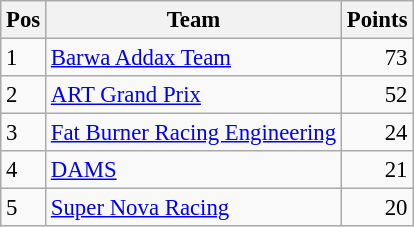<table class="wikitable" style="font-size: 95%;">
<tr>
<th>Pos</th>
<th>Team</th>
<th>Points</th>
</tr>
<tr>
<td>1</td>
<td> <a href='#'>Barwa Addax Team</a></td>
<td align="right">73</td>
</tr>
<tr>
<td>2</td>
<td> <a href='#'>ART Grand Prix</a></td>
<td align="right">52</td>
</tr>
<tr>
<td>3</td>
<td> <a href='#'>Fat Burner Racing Engineering</a></td>
<td align="right">24</td>
</tr>
<tr>
<td>4</td>
<td> <a href='#'>DAMS</a></td>
<td align="right">21</td>
</tr>
<tr>
<td>5</td>
<td> <a href='#'>Super Nova Racing</a></td>
<td align="right">20</td>
</tr>
</table>
